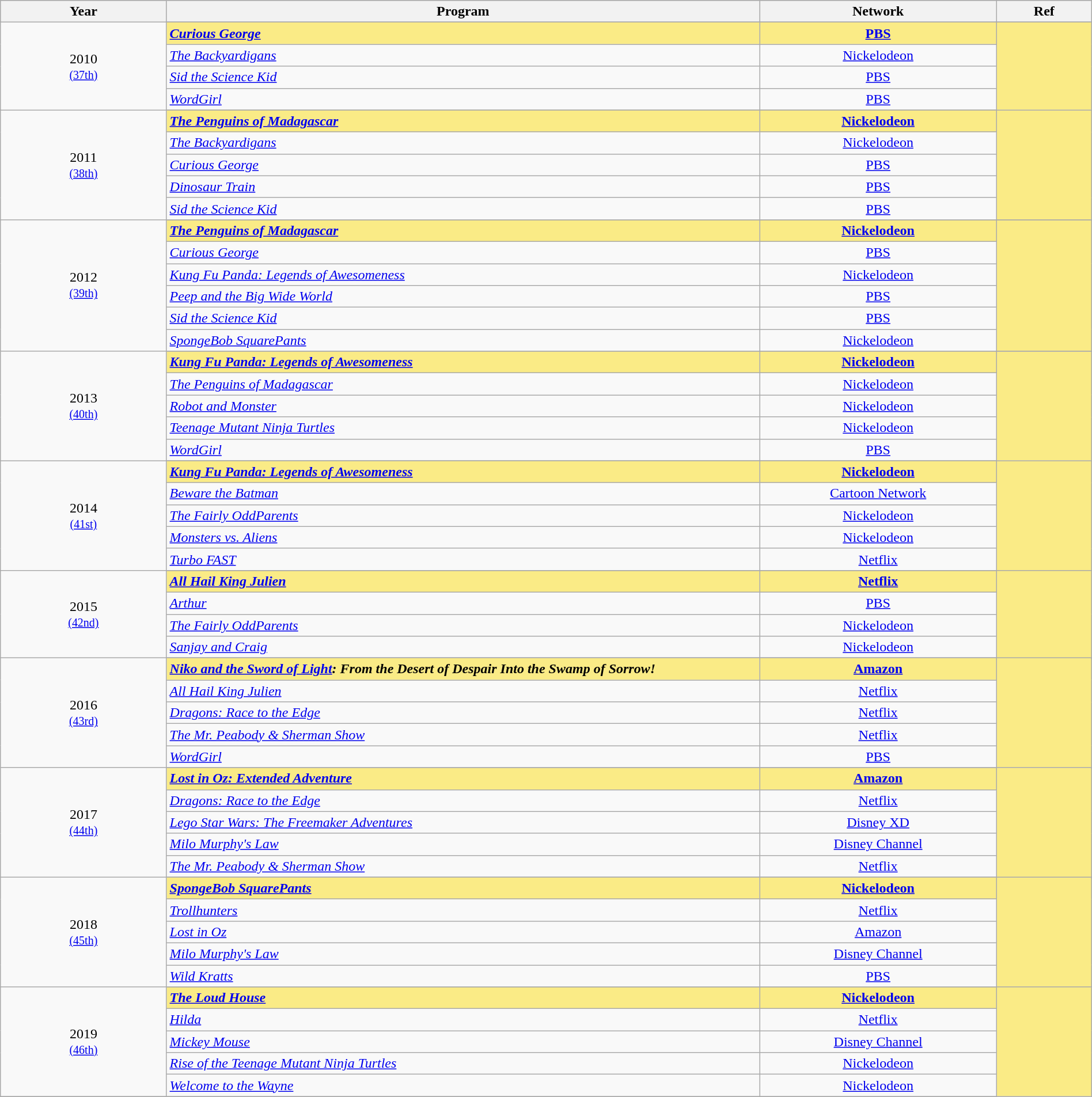<table class="wikitable" style="width:100%">
<tr style="background:#bebebe;">
<th style="width:7%;">Year</th>
<th style="width:25%;">Program</th>
<th style="width:10%;">Network</th>
<th style="width:4%;">Ref</th>
</tr>
<tr>
<td rowspan=5 style="text-align:center">2010 <br><small><a href='#'>(37th)</a></small></td>
</tr>
<tr style="background:#FAEB86">
<td><strong><em><a href='#'>Curious George</a></em></strong></td>
<td style="text-align:center;"><strong><a href='#'>PBS</a></strong></td>
<td rowspan=5 style="text-align:center;"></td>
</tr>
<tr>
<td><em><a href='#'>The Backyardigans</a></em></td>
<td style="text-align:center;"><a href='#'>Nickelodeon</a></td>
</tr>
<tr>
<td><em><a href='#'>Sid the Science Kid</a></em></td>
<td style="text-align:center;"><a href='#'>PBS</a></td>
</tr>
<tr>
<td><em><a href='#'>WordGirl</a></em></td>
<td style="text-align:center;"><a href='#'>PBS</a></td>
</tr>
<tr>
<td rowspan=6 style="text-align:center">2011 <br><small><a href='#'>(38th)</a></small></td>
</tr>
<tr style="background:#FAEB86">
<td><strong><em><a href='#'>The Penguins of Madagascar</a></em></strong></td>
<td style="text-align:center;"><strong><a href='#'>Nickelodeon</a></strong></td>
<td rowspan=5 style="text-align:center;"></td>
</tr>
<tr>
<td><em><a href='#'>The Backyardigans</a></em></td>
<td style="text-align:center;"><a href='#'>Nickelodeon</a></td>
</tr>
<tr>
<td><em><a href='#'>Curious George</a></em></td>
<td style="text-align:center;"><a href='#'>PBS</a></td>
</tr>
<tr>
<td><em><a href='#'>Dinosaur Train</a></em></td>
<td style="text-align:center;"><a href='#'>PBS</a></td>
</tr>
<tr>
<td><em><a href='#'>Sid the Science Kid</a></em></td>
<td style="text-align:center;"><a href='#'>PBS</a></td>
</tr>
<tr>
<td rowspan=7 style="text-align:center">2012 <br><small><a href='#'>(39th)</a></small></td>
</tr>
<tr style="background:#FAEB86">
<td><strong><em><a href='#'>The Penguins of Madagascar</a></em></strong></td>
<td style="text-align:center;"><strong><a href='#'>Nickelodeon</a></strong></td>
<td rowspan=6 style="text-align:center;"></td>
</tr>
<tr>
<td><em><a href='#'>Curious George</a></em></td>
<td style="text-align:center;"><a href='#'>PBS</a></td>
</tr>
<tr>
<td><em><a href='#'>Kung Fu Panda: Legends of Awesomeness</a></em></td>
<td style="text-align:center;"><a href='#'>Nickelodeon</a></td>
</tr>
<tr>
<td><em><a href='#'>Peep and the Big Wide World</a></em></td>
<td style="text-align:center;"><a href='#'>PBS</a></td>
</tr>
<tr>
<td><em><a href='#'>Sid the Science Kid</a></em></td>
<td style="text-align:center;"><a href='#'>PBS</a></td>
</tr>
<tr>
<td><em><a href='#'>SpongeBob SquarePants</a></em></td>
<td style="text-align:center;"><a href='#'>Nickelodeon</a></td>
</tr>
<tr>
<td rowspan=6 style="text-align:center">2013 <br><small><a href='#'>(40th)</a></small></td>
</tr>
<tr style="background:#FAEB86">
<td><strong><em><a href='#'>Kung Fu Panda: Legends of Awesomeness</a></em></strong></td>
<td style="text-align:center;"><strong><a href='#'>Nickelodeon</a></strong></td>
<td rowspan=6 style="text-align:center;"></td>
</tr>
<tr>
<td><em><a href='#'>The Penguins of Madagascar</a></em></td>
<td style="text-align:center;"><a href='#'>Nickelodeon</a></td>
</tr>
<tr>
<td><em><a href='#'>Robot and Monster</a></em></td>
<td style="text-align:center;"><a href='#'>Nickelodeon</a></td>
</tr>
<tr>
<td><em><a href='#'>Teenage Mutant Ninja Turtles</a></em></td>
<td style="text-align:center;"><a href='#'>Nickelodeon</a></td>
</tr>
<tr>
<td><em><a href='#'>WordGirl</a></em></td>
<td style="text-align:center;"><a href='#'>PBS</a></td>
</tr>
<tr>
<td rowspan=6 style="text-align:center">2014 <br><small><a href='#'>(41st)</a></small></td>
</tr>
<tr style="background:#FAEB86">
<td><strong><em><a href='#'>Kung Fu Panda: Legends of Awesomeness</a></em></strong></td>
<td style="text-align:center;"><strong><a href='#'>Nickelodeon</a></strong></td>
<td rowspan=6 style="text-align:center;"></td>
</tr>
<tr>
<td><em><a href='#'>Beware the Batman</a></em></td>
<td style="text-align:center;"><a href='#'>Cartoon Network</a></td>
</tr>
<tr>
<td><em><a href='#'>The Fairly OddParents</a></em></td>
<td style="text-align:center;"><a href='#'>Nickelodeon</a></td>
</tr>
<tr>
<td><em><a href='#'>Monsters vs. Aliens</a></em></td>
<td style="text-align:center;"><a href='#'>Nickelodeon</a></td>
</tr>
<tr>
<td><em><a href='#'>Turbo FAST</a></em></td>
<td style="text-align:center;"><a href='#'>Netflix</a></td>
</tr>
<tr>
<td rowspan=5 style="text-align:center">2015 <br><small><a href='#'>(42nd)</a></small></td>
</tr>
<tr style="background:#FAEB86">
<td><strong><em><a href='#'>All Hail King Julien</a></em></strong></td>
<td style="text-align:center;"><strong><a href='#'>Netflix</a></strong></td>
<td rowspan=5 style="text-align:center;"></td>
</tr>
<tr>
<td><em><a href='#'>Arthur</a></em></td>
<td style="text-align:center;"><a href='#'>PBS</a></td>
</tr>
<tr>
<td><em><a href='#'>The Fairly OddParents</a></em></td>
<td style="text-align:center;"><a href='#'>Nickelodeon</a></td>
</tr>
<tr>
<td><em><a href='#'>Sanjay and Craig</a></em></td>
<td style="text-align:center;"><a href='#'>Nickelodeon</a></td>
</tr>
<tr>
<td rowspan=6 style="text-align:center">2016 <br><small><a href='#'>(43rd)</a></small></td>
</tr>
<tr style="background:#FAEB86">
<td><strong><em><a href='#'>Niko and the Sword of Light</a>: From the Desert of Despair Into the Swamp of Sorrow!</em></strong></td>
<td style="text-align:center;"><strong><a href='#'>Amazon</a></strong></td>
<td rowspan=6 style="text-align:center;"></td>
</tr>
<tr>
<td><em><a href='#'>All Hail King Julien</a></em></td>
<td style="text-align:center;"><a href='#'>Netflix</a></td>
</tr>
<tr>
<td><em><a href='#'>Dragons: Race to the Edge</a></em></td>
<td style="text-align:center;"><a href='#'>Netflix</a></td>
</tr>
<tr>
<td><em><a href='#'>The Mr. Peabody & Sherman Show</a></em></td>
<td style="text-align:center;"><a href='#'>Netflix</a></td>
</tr>
<tr>
<td><em><a href='#'>WordGirl</a></em></td>
<td style="text-align:center;"><a href='#'>PBS</a></td>
</tr>
<tr>
<td rowspan=6 style="text-align:center">2017 <br><small><a href='#'>(44th)</a></small></td>
</tr>
<tr style="background:#FAEB86">
<td><strong><em><a href='#'>Lost in Oz: Extended Adventure</a></em></strong></td>
<td style="text-align:center;"><strong><a href='#'>Amazon</a></strong></td>
<td rowspan=6 style="text-align:center;"></td>
</tr>
<tr>
<td><em><a href='#'>Dragons: Race to the Edge</a></em></td>
<td style="text-align:center;"><a href='#'>Netflix</a></td>
</tr>
<tr>
<td><em><a href='#'>Lego Star Wars: The Freemaker Adventures</a></em></td>
<td style="text-align:center;"><a href='#'>Disney XD</a></td>
</tr>
<tr>
<td><em><a href='#'>Milo Murphy's Law</a></em></td>
<td style="text-align:center;"><a href='#'>Disney Channel</a></td>
</tr>
<tr>
<td><em><a href='#'>The Mr. Peabody & Sherman Show</a></em></td>
<td style="text-align:center;"><a href='#'>Netflix</a></td>
</tr>
<tr>
<td rowspan=6 style="text-align:center">2018 <br><small><a href='#'>(45th)</a></small></td>
</tr>
<tr style="background:#FAEB86">
<td><strong><em><a href='#'>SpongeBob SquarePants</a></em></strong></td>
<td style="text-align:center;"><strong><a href='#'>Nickelodeon</a></strong></td>
<td rowspan=6 style="text-align:center;"></td>
</tr>
<tr>
<td><em><a href='#'>Trollhunters</a></em></td>
<td style="text-align:center;"><a href='#'>Netflix</a></td>
</tr>
<tr>
<td><em><a href='#'>Lost in Oz</a></em></td>
<td style="text-align:center;"><a href='#'>Amazon</a></td>
</tr>
<tr>
<td><em><a href='#'>Milo Murphy's Law</a></em></td>
<td style="text-align:center;"><a href='#'>Disney Channel</a></td>
</tr>
<tr>
<td><em><a href='#'>Wild Kratts</a></em></td>
<td style="text-align:center;"><a href='#'>PBS</a></td>
</tr>
<tr>
<td rowspan=6 style="text-align:center">2019 <br><small><a href='#'>(46th)</a></small></td>
</tr>
<tr style="background:#FAEB86">
<td><strong><em><a href='#'>The Loud House</a></em></strong></td>
<td style="text-align:center;"><strong><a href='#'>Nickelodeon</a></strong></td>
<td rowspan=6 style="text-align:center;"></td>
</tr>
<tr>
<td><em><a href='#'>Hilda</a></em></td>
<td style="text-align:center;"><a href='#'>Netflix</a></td>
</tr>
<tr>
<td><em><a href='#'>Mickey Mouse</a></em></td>
<td style="text-align:center;"><a href='#'>Disney Channel</a></td>
</tr>
<tr>
<td><em><a href='#'>Rise of the Teenage Mutant Ninja Turtles</a></em></td>
<td style="text-align:center;"><a href='#'>Nickelodeon</a></td>
</tr>
<tr>
<td><em><a href='#'>Welcome to the Wayne</a></em></td>
<td style="text-align:center;"><a href='#'>Nickelodeon</a></td>
</tr>
<tr>
</tr>
</table>
